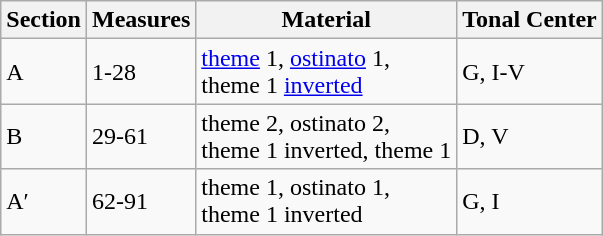<table class="wikitable">
<tr>
<th>Section</th>
<th>Measures</th>
<th>Material</th>
<th>Tonal Center</th>
</tr>
<tr>
<td>A</td>
<td>1-28</td>
<td><a href='#'>theme</a> 1, <a href='#'>ostinato</a> 1,<br>theme 1 <a href='#'>inverted</a></td>
<td>G, I-V</td>
</tr>
<tr>
<td>B</td>
<td>29-61</td>
<td>theme 2, ostinato 2,<br>theme 1 inverted, theme 1</td>
<td>D, V</td>
</tr>
<tr>
<td>A′</td>
<td>62-91</td>
<td>theme 1, ostinato 1,<br>theme 1 inverted</td>
<td>G, I</td>
</tr>
</table>
